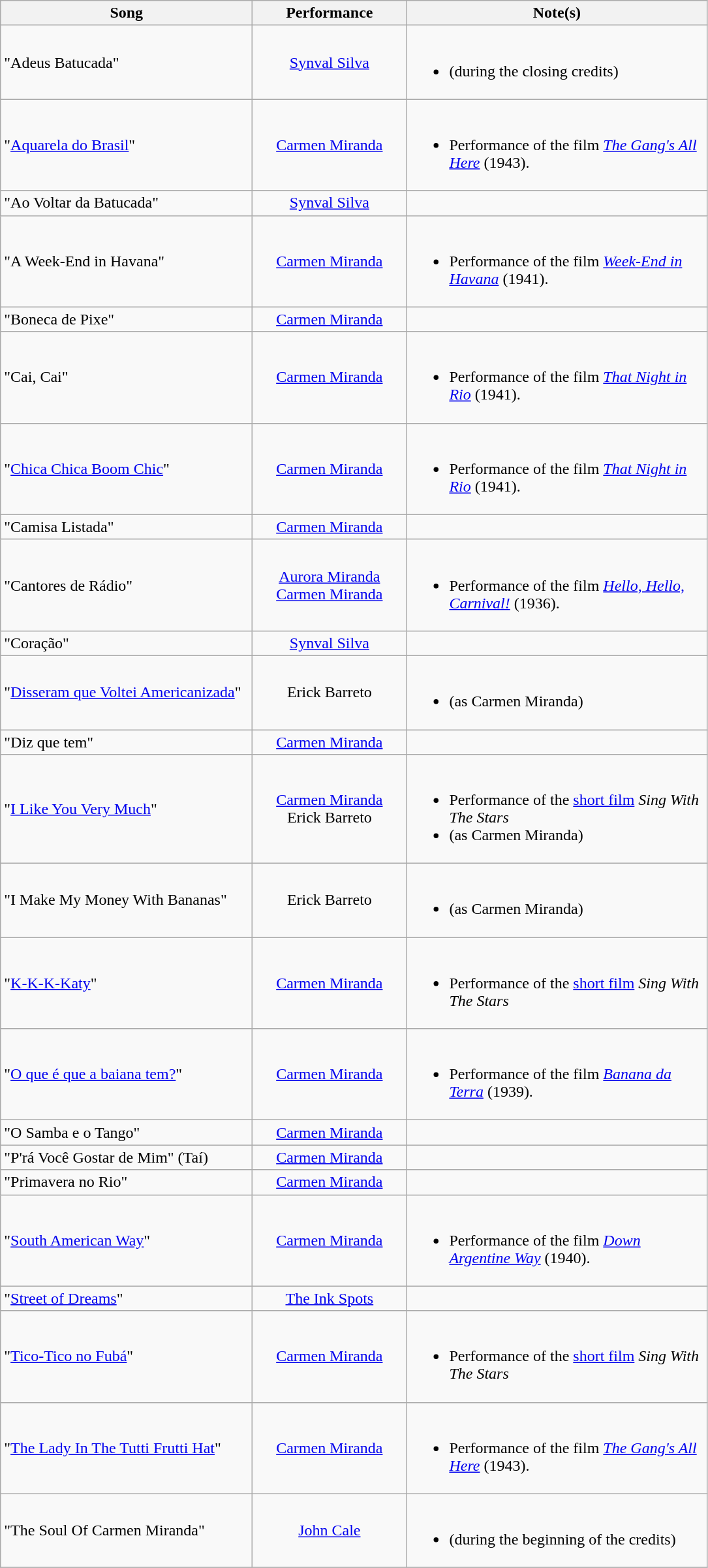<table class="wikitable">
<tr>
<th style="text-align:center; width:250px;">Song</th>
<th style="text-align:center; width:150px;">Performance</th>
<th style="text-align:center; width:300px;">Note(s)</th>
</tr>
<tr>
<td>"Adeus Batucada"</td>
<td style="text-align:center;"><a href='#'>Synval Silva</a></td>
<td><br><ul><li>(during the closing credits)</li></ul></td>
</tr>
<tr>
<td>"<a href='#'>Aquarela do Brasil</a>"</td>
<td style="text-align:center;"><a href='#'>Carmen Miranda</a></td>
<td><br><ul><li>Performance of the film <em><a href='#'>The Gang's All Here</a></em> (1943).</li></ul></td>
</tr>
<tr>
<td>"Ao Voltar da Batucada"</td>
<td style="text-align:center;"><a href='#'>Synval Silva</a></td>
<td></td>
</tr>
<tr>
<td>"A Week-End in Havana"</td>
<td style="text-align:center;"><a href='#'>Carmen Miranda</a></td>
<td><br><ul><li>Performance of the film <em><a href='#'>Week-End in Havana</a></em> (1941).</li></ul></td>
</tr>
<tr>
<td>"Boneca de Pixe"</td>
<td style="text-align:center;"><a href='#'>Carmen Miranda</a></td>
<td style="text-align:center;"></td>
</tr>
<tr>
<td>"Cai, Cai"</td>
<td style="text-align:center;"><a href='#'>Carmen Miranda</a></td>
<td><br><ul><li>Performance of the film <em><a href='#'>That Night in Rio</a></em> (1941).</li></ul></td>
</tr>
<tr>
<td>"<a href='#'>Chica Chica Boom Chic</a>"</td>
<td style="text-align:center;"><a href='#'>Carmen Miranda</a></td>
<td><br><ul><li>Performance of the film <em><a href='#'>That Night in Rio</a></em> (1941).</li></ul></td>
</tr>
<tr>
<td>"Camisa Listada"</td>
<td style="text-align:center;"><a href='#'>Carmen Miranda</a></td>
<td></td>
</tr>
<tr>
<td>"Cantores de Rádio"</td>
<td style="text-align:center;"><a href='#'>Aurora Miranda</a><br><a href='#'>Carmen Miranda</a></td>
<td><br><ul><li>Performance of the film <em><a href='#'>Hello, Hello, Carnival!</a></em> (1936).</li></ul></td>
</tr>
<tr>
<td>"Coração"</td>
<td style="text-align:center;"><a href='#'>Synval Silva</a></td>
<td></td>
</tr>
<tr>
<td>"<a href='#'>Disseram que Voltei Americanizada</a>"</td>
<td style="text-align:center;">Erick Barreto</td>
<td><br><ul><li>(as Carmen Miranda)</li></ul></td>
</tr>
<tr>
<td>"Diz que tem"</td>
<td style="text-align:center;"><a href='#'>Carmen Miranda</a></td>
<td></td>
</tr>
<tr>
<td>"<a href='#'>I Like You Very Much</a>"</td>
<td style="text-align:center;"><a href='#'>Carmen Miranda</a><br>Erick Barreto</td>
<td><br><ul><li>Performance of the <a href='#'>short film</a> <em>Sing With The Stars</em></li><li>(as Carmen Miranda)</li></ul></td>
</tr>
<tr>
<td>"I Make My Money With Bananas"</td>
<td style="text-align:center;">Erick Barreto</td>
<td><br><ul><li>(as Carmen Miranda)</li></ul></td>
</tr>
<tr>
<td>"<a href='#'>K-K-K-Katy</a>"</td>
<td style="text-align:center;"><a href='#'>Carmen Miranda</a></td>
<td><br><ul><li>Performance of the <a href='#'>short film</a> <em>Sing With The Stars</em></li></ul></td>
</tr>
<tr>
<td>"<a href='#'>O que é que a baiana tem?</a>"</td>
<td style="text-align:center;"><a href='#'>Carmen Miranda</a></td>
<td><br><ul><li>Performance of the film <em><a href='#'>Banana da Terra</a></em> (1939).</li></ul></td>
</tr>
<tr>
<td>"O Samba e o Tango"</td>
<td style="text-align:center;"><a href='#'>Carmen Miranda</a></td>
<td></td>
</tr>
<tr>
<td>"P'rá Você Gostar de Mim" (Taí)</td>
<td style="text-align:center;"><a href='#'>Carmen Miranda</a></td>
<td></td>
</tr>
<tr>
<td>"Primavera no Rio"</td>
<td style="text-align:center;"><a href='#'>Carmen Miranda</a></td>
<td></td>
</tr>
<tr>
<td>"<a href='#'>South American Way</a>"</td>
<td style="text-align:center;"><a href='#'>Carmen Miranda</a></td>
<td><br><ul><li>Performance of the film <em><a href='#'>Down Argentine Way</a></em> (1940).</li></ul></td>
</tr>
<tr>
<td>"<a href='#'>Street of Dreams</a>"</td>
<td style="text-align:center;"><a href='#'>The Ink Spots</a></td>
<td></td>
</tr>
<tr>
<td>"<a href='#'>Tico-Tico no Fubá</a>"</td>
<td style="text-align:center;"><a href='#'>Carmen Miranda</a></td>
<td><br><ul><li>Performance of the <a href='#'>short film</a> <em>Sing With The Stars</em></li></ul></td>
</tr>
<tr>
<td>"<a href='#'>The Lady In The Tutti Frutti Hat</a>"</td>
<td style="text-align:center;"><a href='#'>Carmen Miranda</a></td>
<td><br><ul><li>Performance of the film <em><a href='#'>The Gang's All Here</a></em> (1943).</li></ul></td>
</tr>
<tr>
<td>"The Soul Of Carmen Miranda"</td>
<td style="text-align:center;"><a href='#'>John Cale</a></td>
<td><br><ul><li>(during the beginning of the credits)</li></ul></td>
</tr>
<tr>
</tr>
</table>
